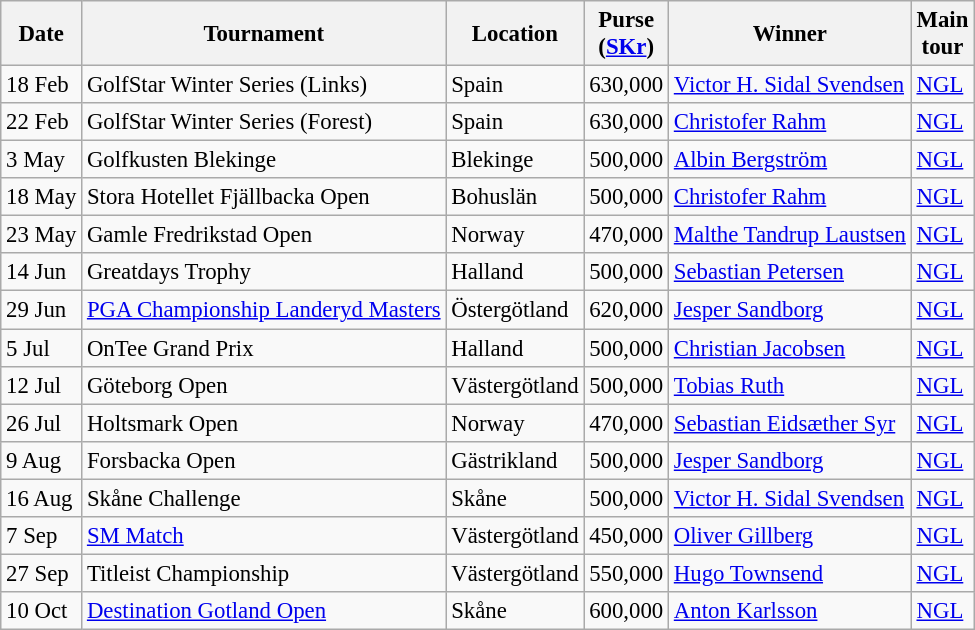<table class="wikitable" style="font-size:95%;">
<tr>
<th>Date</th>
<th>Tournament</th>
<th>Location</th>
<th>Purse<br>(<a href='#'>SKr</a>)</th>
<th>Winner</th>
<th>Main<br>tour</th>
</tr>
<tr>
<td>18 Feb</td>
<td>GolfStar Winter Series (Links)</td>
<td>Spain</td>
<td align=right>630,000</td>
<td> <a href='#'>Victor H. Sidal Svendsen</a></td>
<td><a href='#'>NGL</a></td>
</tr>
<tr>
<td>22 Feb</td>
<td>GolfStar Winter Series (Forest)</td>
<td>Spain</td>
<td align=right>630,000</td>
<td> <a href='#'>Christofer Rahm</a></td>
<td><a href='#'>NGL</a></td>
</tr>
<tr>
<td>3 May</td>
<td>Golfkusten Blekinge</td>
<td>Blekinge</td>
<td align=right>500,000</td>
<td> <a href='#'>Albin Bergström</a></td>
<td><a href='#'>NGL</a></td>
</tr>
<tr>
<td>18 May</td>
<td>Stora Hotellet Fjällbacka Open</td>
<td>Bohuslän</td>
<td align=right>500,000</td>
<td> <a href='#'>Christofer Rahm</a></td>
<td><a href='#'>NGL</a></td>
</tr>
<tr>
<td>23 May</td>
<td>Gamle Fredrikstad Open</td>
<td>Norway</td>
<td align=right>470,000</td>
<td> <a href='#'>Malthe Tandrup Laustsen</a></td>
<td><a href='#'>NGL</a></td>
</tr>
<tr>
<td>14 Jun</td>
<td>Greatdays Trophy</td>
<td>Halland</td>
<td align=right>500,000</td>
<td> <a href='#'>Sebastian Petersen</a></td>
<td><a href='#'>NGL</a></td>
</tr>
<tr>
<td>29 Jun</td>
<td><a href='#'>PGA Championship Landeryd Masters</a></td>
<td>Östergötland</td>
<td align=right>620,000</td>
<td> <a href='#'>Jesper Sandborg</a></td>
<td><a href='#'>NGL</a></td>
</tr>
<tr>
<td>5 Jul</td>
<td>OnTee Grand Prix</td>
<td>Halland</td>
<td align=right>500,000</td>
<td> <a href='#'>Christian Jacobsen</a></td>
<td><a href='#'>NGL</a></td>
</tr>
<tr>
<td>12 Jul</td>
<td>Göteborg Open</td>
<td>Västergötland</td>
<td align=right>500,000</td>
<td> <a href='#'>Tobias Ruth</a></td>
<td><a href='#'>NGL</a></td>
</tr>
<tr>
<td>26 Jul</td>
<td>Holtsmark Open</td>
<td>Norway</td>
<td align=right>470,000</td>
<td> <a href='#'>Sebastian Eidsæther Syr</a></td>
<td><a href='#'>NGL</a></td>
</tr>
<tr>
<td>9 Aug</td>
<td>Forsbacka Open</td>
<td>Gästrikland</td>
<td align=right>500,000</td>
<td> <a href='#'>Jesper Sandborg</a></td>
<td><a href='#'>NGL</a></td>
</tr>
<tr>
<td>16 Aug</td>
<td>Skåne Challenge</td>
<td>Skåne</td>
<td align=right>500,000</td>
<td> <a href='#'>Victor H. Sidal Svendsen</a></td>
<td><a href='#'>NGL</a></td>
</tr>
<tr>
<td>7 Sep</td>
<td><a href='#'>SM Match</a></td>
<td>Västergötland</td>
<td align=right>450,000</td>
<td> <a href='#'>Oliver Gillberg</a></td>
<td><a href='#'>NGL</a></td>
</tr>
<tr>
<td>27 Sep</td>
<td>Titleist Championship</td>
<td>Västergötland</td>
<td align=right>550,000</td>
<td> <a href='#'>Hugo Townsend</a></td>
<td><a href='#'>NGL</a></td>
</tr>
<tr>
<td>10 Oct</td>
<td><a href='#'>Destination Gotland Open</a></td>
<td>Skåne</td>
<td align=right>600,000</td>
<td> <a href='#'>Anton Karlsson</a></td>
<td><a href='#'>NGL</a></td>
</tr>
</table>
